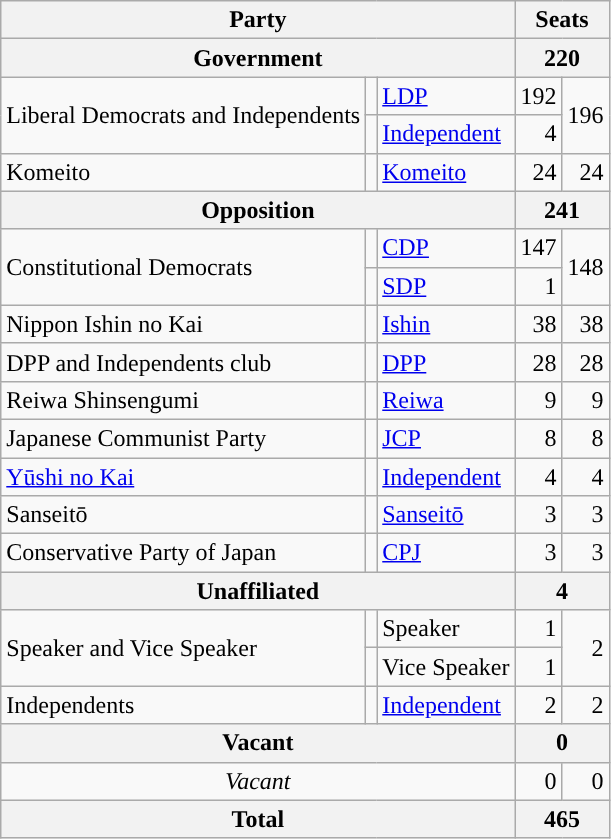<table class="wikitable">
<tr>
<th colspan=3>Party</th>
<th colspan=2>Seats</th>
</tr>
<tr>
<th colspan=3>Government</th>
<th colspan=2>220</th>
</tr>
<tr>
<td rowspan=2>Liberal Democrats and Independents</td>
<td style="background-color:"></td>
<td><a href='#'>LDP</a></td>
<td style="text-align:right;">192</td>
<td rowspan=2 style="text-align:right;">196</td>
</tr>
<tr>
<td style="background-color:"></td>
<td><a href='#'>Independent</a></td>
<td style="text-align:right;">4</td>
</tr>
<tr>
<td>Komeito</td>
<td style="background-color:"></td>
<td><a href='#'>Komeito</a></td>
<td style="text-align:right;">24</td>
<td style="text-align:right;">24</td>
</tr>
<tr>
<th colspan=3>Opposition</th>
<th colspan=2>241</th>
</tr>
<tr>
<td rowspan=2>Constitutional Democrats</td>
<td style="background-color:"></td>
<td><a href='#'>CDP</a></td>
<td style="text-align:right;">147</td>
<td rowspan=2 style="text-align:right;">148</td>
</tr>
<tr>
<td style="background-color:"></td>
<td><a href='#'>SDP</a></td>
<td style="text-align:right;">1</td>
</tr>
<tr>
<td>Nippon Ishin no Kai</td>
<td style="background-color:"></td>
<td><a href='#'>Ishin</a></td>
<td style="text-align:right;">38</td>
<td style="text-align:right;">38</td>
</tr>
<tr>
<td>DPP and Independents club</td>
<td style="background-color:"></td>
<td><a href='#'>DPP</a></td>
<td style="text-align:right;">28</td>
<td style="text-align:right;">28</td>
</tr>
<tr>
<td>Reiwa Shinsengumi</td>
<td style="background-color:"></td>
<td><a href='#'>Reiwa</a></td>
<td style="text-align:right;">9</td>
<td style="text-align:right;">9</td>
</tr>
<tr>
<td>Japanese Communist Party</td>
<td style="background-color:"></td>
<td><a href='#'>JCP</a></td>
<td style="text-align:right;">8</td>
<td style="text-align:right;">8</td>
</tr>
<tr>
<td><a href='#'>Yūshi no Kai</a></td>
<td style="background-color:"></td>
<td><a href='#'>Independent</a></td>
<td style="text-align:right;">4</td>
<td style="text-align:right;">4</td>
</tr>
<tr>
<td>Sanseitō</td>
<td style="background-color:"></td>
<td><a href='#'>Sanseitō</a></td>
<td style="text-align:right;">3</td>
<td style="text-align:right;">3</td>
</tr>
<tr>
<td>Conservative Party of Japan</td>
<td style="background-color:"></td>
<td><a href='#'>CPJ</a></td>
<td style="text-align:right;">3</td>
<td style="text-align:right;">3</td>
</tr>
<tr>
<th colspan=3>Unaffiliated</th>
<th colspan=2>4</th>
</tr>
<tr>
<td rowspan=2>Speaker and Vice Speaker</td>
<td></td>
<td>Speaker</td>
<td style="text-align:right;">1</td>
<td rowspan=2 style="text-align:right;">2</td>
</tr>
<tr>
<td></td>
<td>Vice Speaker</td>
<td style="text-align:right;">1</td>
</tr>
<tr>
<td>Independents</td>
<td style="background-color:"></td>
<td><a href='#'>Independent</a></td>
<td style="text-align:right;">2</td>
<td style="text-align:right;">2</td>
</tr>
<tr>
<th colspan=3>Vacant</th>
<th colspan=2>0</th>
</tr>
<tr>
<td colspan=3 style="text-align:center;"><em>Vacant</em></td>
<td style="text-align:right;">0</td>
<td style="text-align:right;">0</td>
</tr>
<tr>
<th colspan=3>Total</th>
<th colspan=2>465</th>
</tr>
</table>
